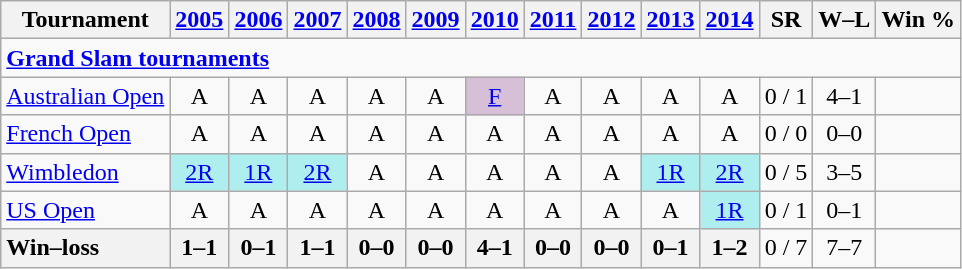<table class=wikitable style=text-align:center>
<tr>
<th>Tournament</th>
<th><a href='#'>2005</a></th>
<th><a href='#'>2006</a></th>
<th><a href='#'>2007</a></th>
<th><a href='#'>2008</a></th>
<th><a href='#'>2009</a></th>
<th><a href='#'>2010</a></th>
<th><a href='#'>2011</a></th>
<th><a href='#'>2012</a></th>
<th><a href='#'>2013</a></th>
<th><a href='#'>2014</a></th>
<th>SR</th>
<th>W–L</th>
<th>Win %</th>
</tr>
<tr>
<td colspan=25 style=text-align:left><a href='#'><strong>Grand Slam tournaments</strong></a></td>
</tr>
<tr>
<td align=left><a href='#'>Australian Open</a></td>
<td>A</td>
<td>A</td>
<td>A</td>
<td>A</td>
<td>A</td>
<td bgcolor=thistle><a href='#'>F</a></td>
<td>A</td>
<td>A</td>
<td>A</td>
<td>A</td>
<td>0 / 1</td>
<td>4–1</td>
<td></td>
</tr>
<tr>
<td align=left><a href='#'>French Open</a></td>
<td>A</td>
<td>A</td>
<td>A</td>
<td>A</td>
<td>A</td>
<td>A</td>
<td>A</td>
<td>A</td>
<td>A</td>
<td>A</td>
<td>0 / 0</td>
<td>0–0</td>
<td></td>
</tr>
<tr>
<td align=left><a href='#'>Wimbledon</a></td>
<td bgcolor=afeeee><a href='#'>2R</a></td>
<td bgcolor=afeeee><a href='#'>1R</a></td>
<td bgcolor=afeeee><a href='#'>2R</a></td>
<td>A</td>
<td>A</td>
<td>A</td>
<td>A</td>
<td>A</td>
<td bgcolor=afeeee><a href='#'>1R</a></td>
<td bgcolor=afeeee><a href='#'>2R</a></td>
<td>0 / 5</td>
<td>3–5</td>
<td></td>
</tr>
<tr>
<td align=left><a href='#'>US Open</a></td>
<td>A</td>
<td>A</td>
<td>A</td>
<td>A</td>
<td>A</td>
<td>A</td>
<td>A</td>
<td>A</td>
<td>A</td>
<td bgcolor=afeeee><a href='#'>1R</a></td>
<td>0 / 1</td>
<td>0–1</td>
<td></td>
</tr>
<tr>
<th style=text-align:left>Win–loss</th>
<th>1–1</th>
<th>0–1</th>
<th>1–1</th>
<th>0–0</th>
<th>0–0</th>
<th>4–1</th>
<th>0–0</th>
<th>0–0</th>
<th>0–1</th>
<th>1–2</th>
<td>0 / 7</td>
<td>7–7</td>
<td></td>
</tr>
</table>
